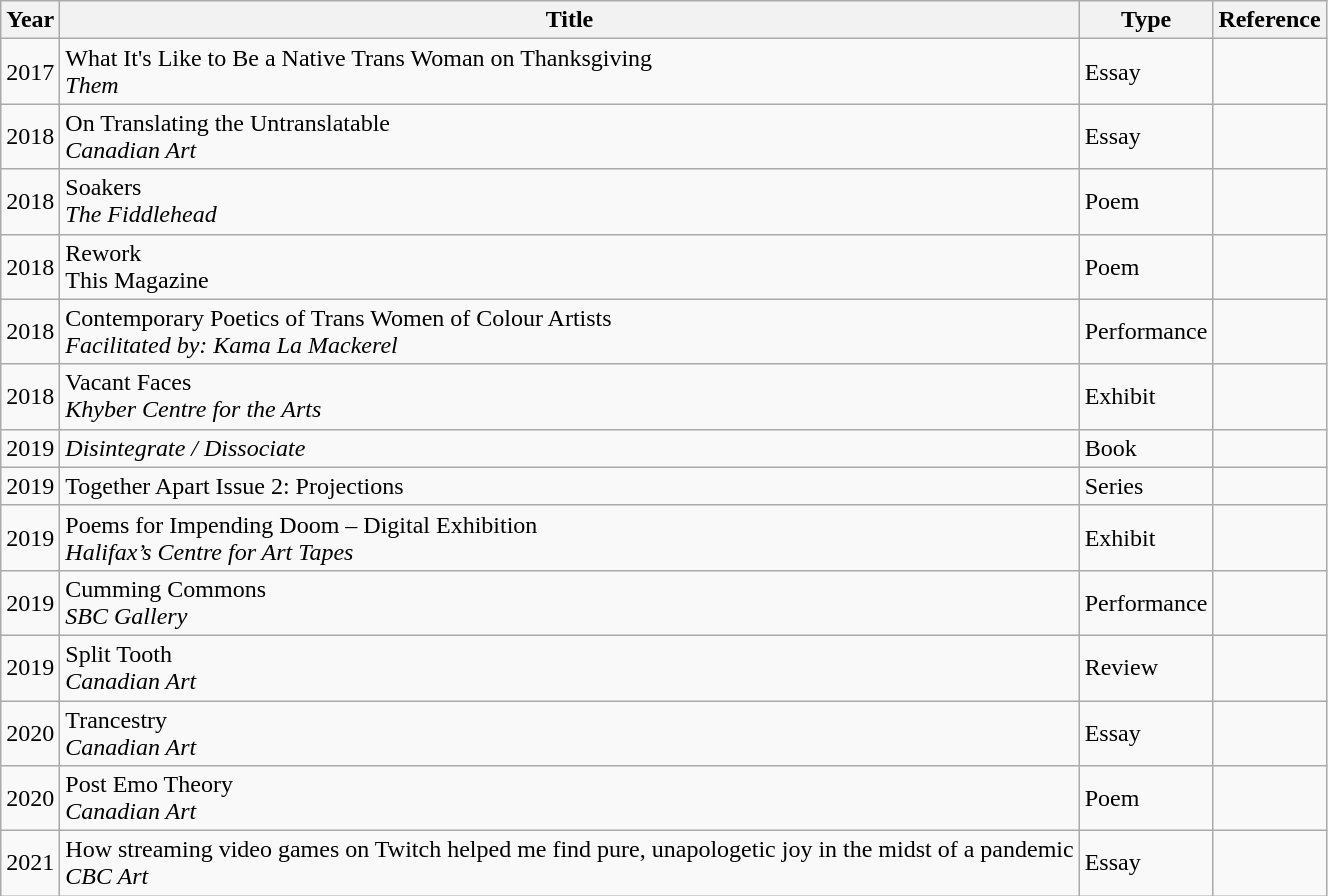<table class="wikitable">
<tr>
<th>Year</th>
<th>Title</th>
<th>Type</th>
<th>Reference</th>
</tr>
<tr>
<td>2017</td>
<td>What It's Like to Be a Native Trans Woman on Thanksgiving<br><em>Them</em></td>
<td>Essay</td>
<td></td>
</tr>
<tr>
<td>2018</td>
<td>On Translating the Untranslatable<br><em>Canadian Art</em></td>
<td>Essay</td>
<td></td>
</tr>
<tr>
<td>2018</td>
<td>Soakers<br><em>The Fiddlehead</em></td>
<td>Poem</td>
<td></td>
</tr>
<tr>
<td>2018</td>
<td>Rework<br>This Magazine</td>
<td>Poem</td>
<td></td>
</tr>
<tr>
<td>2018</td>
<td>Contemporary Poetics of Trans Women of Colour Artists<br><em>Facilitated by: Kama La Mackerel</em></td>
<td>Performance</td>
<td></td>
</tr>
<tr>
<td>2018</td>
<td>Vacant Faces<br><em>Khyber Centre for the Arts</em></td>
<td>Exhibit</td>
<td></td>
</tr>
<tr>
<td>2019</td>
<td><em>Disintegrate / Dissociate</em></td>
<td>Book</td>
<td></td>
</tr>
<tr>
<td>2019</td>
<td>Together Apart Issue 2: Projections</td>
<td>Series</td>
<td></td>
</tr>
<tr>
<td>2019</td>
<td>Poems for Impending Doom – Digital Exhibition<br><em>Halifax’s Centre for Art Tapes</em></td>
<td>Exhibit</td>
<td></td>
</tr>
<tr>
<td>2019</td>
<td>Cumming Commons<br><em>SBC Gallery</em></td>
<td>Performance</td>
<td></td>
</tr>
<tr>
<td>2019</td>
<td>Split Tooth<br><em>Canadian Art</em></td>
<td>Review</td>
<td></td>
</tr>
<tr>
<td>2020</td>
<td>Trancestry<br><em>Canadian Art</em></td>
<td>Essay</td>
<td></td>
</tr>
<tr>
<td>2020</td>
<td>Post Emo Theory<br><em>Canadian Art</em></td>
<td>Poem</td>
<td></td>
</tr>
<tr>
<td>2021</td>
<td>How streaming video games on Twitch helped me find pure, unapologetic joy in the midst of a pandemic<br><em>CBC Art</em></td>
<td>Essay</td>
<td></td>
</tr>
</table>
